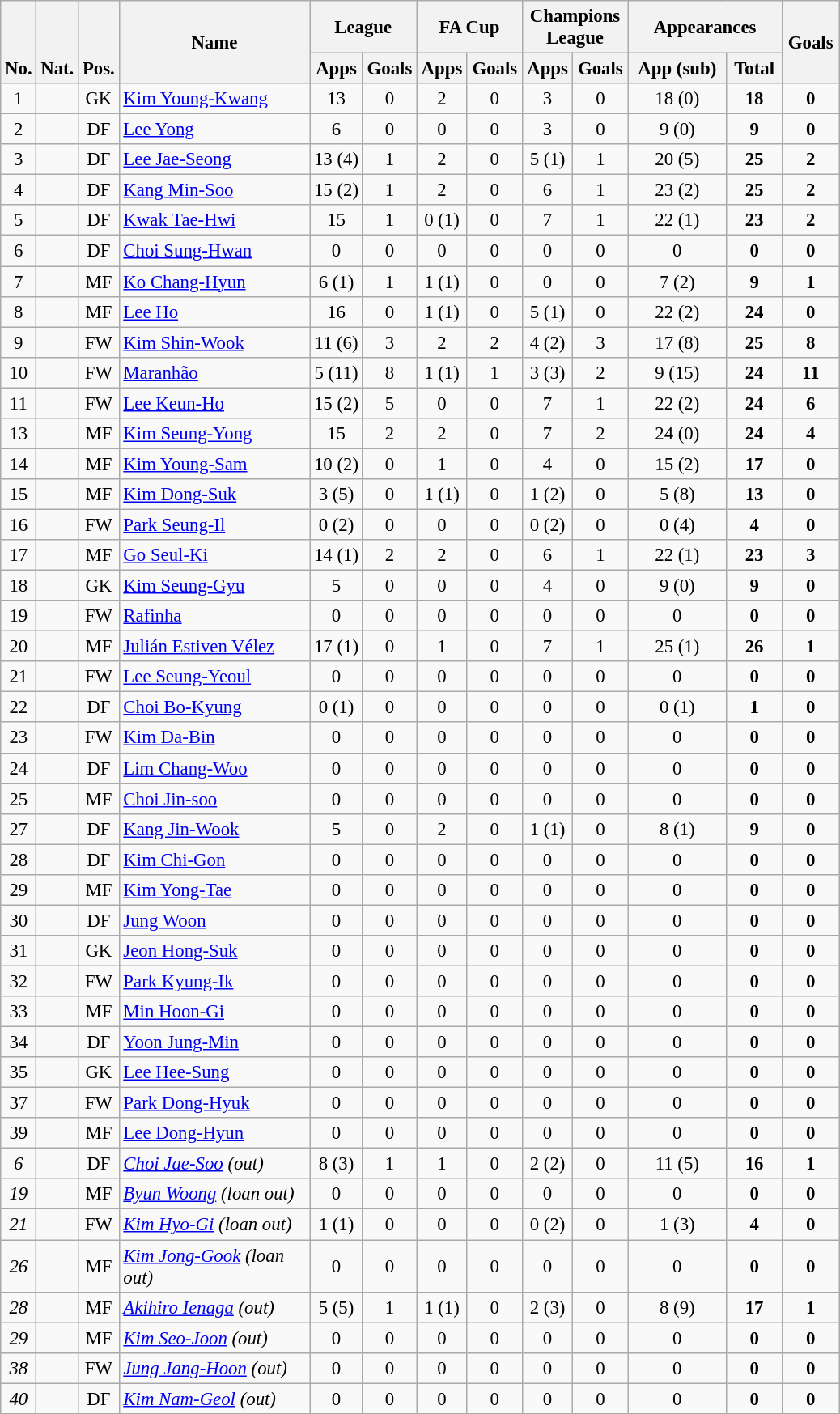<table class="wikitable" style="font-size: 95%; text-align: center;">
<tr>
<th rowspan="2" valign="bottom">No.</th>
<th rowspan="2" valign="bottom">Nat.</th>
<th rowspan="2" valign="bottom">Pos.</th>
<th rowspan="2" width="150">Name</th>
<th colspan="2" width="80">League</th>
<th colspan="2" width="80">FA Cup</th>
<th colspan="2" width="80">Champions League</th>
<th colspan="2" width="120">Appearances</th>
<th rowspan="2" width="40">Goals</th>
</tr>
<tr>
<th>Apps</th>
<th>Goals</th>
<th>Apps</th>
<th>Goals</th>
<th>Apps</th>
<th>Goals</th>
<th>App (sub)</th>
<th>Total</th>
</tr>
<tr>
<td>1</td>
<td></td>
<td>GK</td>
<td align=left><a href='#'>Kim Young-Kwang</a></td>
<td>13</td>
<td>0</td>
<td>2</td>
<td>0</td>
<td>3</td>
<td>0</td>
<td>18 (0)</td>
<td><strong>18</strong></td>
<td><strong>0</strong></td>
</tr>
<tr>
<td>2</td>
<td></td>
<td>DF</td>
<td align=left><a href='#'>Lee Yong</a></td>
<td>6</td>
<td>0</td>
<td>0</td>
<td>0</td>
<td>3</td>
<td>0</td>
<td>9 (0)</td>
<td><strong>9</strong></td>
<td><strong>0</strong></td>
</tr>
<tr>
<td>3</td>
<td></td>
<td>DF</td>
<td align=left><a href='#'>Lee Jae-Seong</a></td>
<td>13 (4)</td>
<td>1</td>
<td>2</td>
<td>0</td>
<td>5 (1)</td>
<td>1</td>
<td>20 (5)</td>
<td><strong>25</strong></td>
<td><strong>2</strong></td>
</tr>
<tr>
<td>4</td>
<td></td>
<td>DF</td>
<td align=left><a href='#'>Kang Min-Soo</a></td>
<td>15 (2)</td>
<td>1</td>
<td>2</td>
<td>0</td>
<td>6</td>
<td>1</td>
<td>23 (2)</td>
<td><strong>25</strong></td>
<td><strong>2</strong></td>
</tr>
<tr>
<td>5</td>
<td></td>
<td>DF</td>
<td align=left><a href='#'>Kwak Tae-Hwi</a></td>
<td>15</td>
<td>1</td>
<td>0 (1)</td>
<td>0</td>
<td>7</td>
<td>1</td>
<td>22 (1)</td>
<td><strong>23</strong></td>
<td><strong>2</strong></td>
</tr>
<tr>
<td>6</td>
<td></td>
<td>DF</td>
<td align=left><a href='#'>Choi Sung-Hwan</a></td>
<td>0</td>
<td>0</td>
<td>0</td>
<td>0</td>
<td>0</td>
<td>0</td>
<td>0</td>
<td><strong>0</strong></td>
<td><strong>0</strong></td>
</tr>
<tr>
<td>7</td>
<td></td>
<td>MF</td>
<td align=left><a href='#'>Ko Chang-Hyun</a></td>
<td>6 (1)</td>
<td>1</td>
<td>1 (1)</td>
<td>0</td>
<td>0</td>
<td>0</td>
<td>7 (2)</td>
<td><strong>9</strong></td>
<td><strong>1</strong></td>
</tr>
<tr>
<td>8</td>
<td></td>
<td>MF</td>
<td align=left><a href='#'>Lee Ho</a></td>
<td>16</td>
<td>0</td>
<td>1 (1)</td>
<td>0</td>
<td>5 (1)</td>
<td>0</td>
<td>22 (2)</td>
<td><strong>24</strong></td>
<td><strong>0</strong></td>
</tr>
<tr>
<td>9</td>
<td></td>
<td>FW</td>
<td align=left><a href='#'>Kim Shin-Wook</a></td>
<td>11 (6)</td>
<td>3</td>
<td>2</td>
<td>2</td>
<td>4 (2)</td>
<td>3</td>
<td>17 (8)</td>
<td><strong>25</strong></td>
<td><strong>8</strong></td>
</tr>
<tr>
<td>10</td>
<td></td>
<td>FW</td>
<td align=left><a href='#'>Maranhão</a></td>
<td>5 (11)</td>
<td>8</td>
<td>1 (1)</td>
<td>1</td>
<td>3 (3)</td>
<td>2</td>
<td>9 (15)</td>
<td><strong>24</strong></td>
<td><strong>11</strong></td>
</tr>
<tr>
<td>11</td>
<td></td>
<td>FW</td>
<td align=left><a href='#'>Lee Keun-Ho</a></td>
<td>15 (2)</td>
<td>5</td>
<td>0</td>
<td>0</td>
<td>7</td>
<td>1</td>
<td>22 (2)</td>
<td><strong>24</strong></td>
<td><strong>6</strong></td>
</tr>
<tr>
<td>13</td>
<td></td>
<td>MF</td>
<td align=left><a href='#'>Kim Seung-Yong</a></td>
<td>15</td>
<td>2</td>
<td>2</td>
<td>0</td>
<td>7</td>
<td>2</td>
<td>24 (0)</td>
<td><strong>24</strong></td>
<td><strong>4</strong></td>
</tr>
<tr>
<td>14</td>
<td></td>
<td>MF</td>
<td align=left><a href='#'>Kim Young-Sam</a></td>
<td>10 (2)</td>
<td>0</td>
<td>1</td>
<td>0</td>
<td>4</td>
<td>0</td>
<td>15 (2)</td>
<td><strong>17</strong></td>
<td><strong>0</strong></td>
</tr>
<tr>
<td>15</td>
<td></td>
<td>MF</td>
<td align=left><a href='#'>Kim Dong-Suk</a></td>
<td>3 (5)</td>
<td>0</td>
<td>1 (1)</td>
<td>0</td>
<td>1 (2)</td>
<td>0</td>
<td>5 (8)</td>
<td><strong>13</strong></td>
<td><strong>0</strong></td>
</tr>
<tr>
<td>16</td>
<td></td>
<td>FW</td>
<td align=left><a href='#'>Park Seung-Il</a></td>
<td>0 (2)</td>
<td>0</td>
<td>0</td>
<td>0</td>
<td>0 (2)</td>
<td>0</td>
<td>0 (4)</td>
<td><strong>4</strong></td>
<td><strong>0</strong></td>
</tr>
<tr>
<td>17</td>
<td></td>
<td>MF</td>
<td align=left><a href='#'>Go Seul-Ki</a></td>
<td>14 (1)</td>
<td>2</td>
<td>2</td>
<td>0</td>
<td>6</td>
<td>1</td>
<td>22 (1)</td>
<td><strong>23</strong></td>
<td><strong>3</strong></td>
</tr>
<tr>
<td>18</td>
<td></td>
<td>GK</td>
<td align=left><a href='#'>Kim Seung-Gyu</a></td>
<td>5</td>
<td>0</td>
<td>0</td>
<td>0</td>
<td>4</td>
<td>0</td>
<td>9 (0)</td>
<td><strong>9</strong></td>
<td><strong>0</strong></td>
</tr>
<tr>
<td>19</td>
<td></td>
<td>FW</td>
<td align=left><a href='#'>Rafinha</a></td>
<td>0</td>
<td>0</td>
<td>0</td>
<td>0</td>
<td>0</td>
<td>0</td>
<td>0</td>
<td><strong>0</strong></td>
<td><strong>0</strong></td>
</tr>
<tr>
<td>20</td>
<td></td>
<td>MF</td>
<td align=left><a href='#'>Julián Estiven Vélez</a></td>
<td>17 (1)</td>
<td>0</td>
<td>1</td>
<td>0</td>
<td>7</td>
<td>1</td>
<td>25 (1)</td>
<td><strong>26</strong></td>
<td><strong>1</strong></td>
</tr>
<tr>
<td>21</td>
<td></td>
<td>FW</td>
<td align=left><a href='#'>Lee Seung-Yeoul</a></td>
<td>0</td>
<td>0</td>
<td>0</td>
<td>0</td>
<td>0</td>
<td>0</td>
<td>0</td>
<td><strong>0</strong></td>
<td><strong>0</strong></td>
</tr>
<tr>
<td>22</td>
<td></td>
<td>DF</td>
<td align=left><a href='#'>Choi Bo-Kyung</a></td>
<td>0 (1)</td>
<td>0</td>
<td>0</td>
<td>0</td>
<td>0</td>
<td>0</td>
<td>0 (1)</td>
<td><strong>1</strong></td>
<td><strong>0</strong></td>
</tr>
<tr>
<td>23</td>
<td></td>
<td>FW</td>
<td align=left><a href='#'>Kim Da-Bin</a></td>
<td>0</td>
<td>0</td>
<td>0</td>
<td>0</td>
<td>0</td>
<td>0</td>
<td>0</td>
<td><strong>0</strong></td>
<td><strong>0</strong></td>
</tr>
<tr>
<td>24</td>
<td></td>
<td>DF</td>
<td align=left><a href='#'>Lim Chang-Woo</a></td>
<td>0</td>
<td>0</td>
<td>0</td>
<td>0</td>
<td>0</td>
<td>0</td>
<td>0</td>
<td><strong>0</strong></td>
<td><strong>0</strong></td>
</tr>
<tr>
<td>25</td>
<td></td>
<td>MF</td>
<td align=left><a href='#'>Choi Jin-soo</a></td>
<td>0</td>
<td>0</td>
<td>0</td>
<td>0</td>
<td>0</td>
<td>0</td>
<td>0</td>
<td><strong>0</strong></td>
<td><strong>0</strong></td>
</tr>
<tr>
<td>27</td>
<td></td>
<td>DF</td>
<td align=left><a href='#'>Kang Jin-Wook</a></td>
<td>5</td>
<td>0</td>
<td>2</td>
<td>0</td>
<td>1 (1)</td>
<td>0</td>
<td>8 (1)</td>
<td><strong>9</strong></td>
<td><strong>0</strong></td>
</tr>
<tr>
<td>28</td>
<td></td>
<td>DF</td>
<td align=left><a href='#'>Kim Chi-Gon</a></td>
<td>0</td>
<td>0</td>
<td>0</td>
<td>0</td>
<td>0</td>
<td>0</td>
<td>0</td>
<td><strong>0</strong></td>
<td><strong>0</strong></td>
</tr>
<tr>
<td>29</td>
<td></td>
<td>MF</td>
<td align=left><a href='#'>Kim Yong-Tae</a></td>
<td>0</td>
<td>0</td>
<td>0</td>
<td>0</td>
<td>0</td>
<td>0</td>
<td>0</td>
<td><strong>0</strong></td>
<td><strong>0</strong></td>
</tr>
<tr>
<td>30</td>
<td></td>
<td>DF</td>
<td align=left><a href='#'>Jung Woon</a></td>
<td>0</td>
<td>0</td>
<td>0</td>
<td>0</td>
<td>0</td>
<td>0</td>
<td>0</td>
<td><strong>0</strong></td>
<td><strong>0</strong></td>
</tr>
<tr>
<td>31</td>
<td></td>
<td>GK</td>
<td align=left><a href='#'>Jeon Hong-Suk</a></td>
<td>0</td>
<td>0</td>
<td>0</td>
<td>0</td>
<td>0</td>
<td>0</td>
<td>0</td>
<td><strong>0</strong></td>
<td><strong>0</strong></td>
</tr>
<tr>
<td>32</td>
<td></td>
<td>FW</td>
<td align=left><a href='#'>Park Kyung-Ik</a></td>
<td>0</td>
<td>0</td>
<td>0</td>
<td>0</td>
<td>0</td>
<td>0</td>
<td>0</td>
<td><strong>0</strong></td>
<td><strong>0</strong></td>
</tr>
<tr>
<td>33</td>
<td></td>
<td>MF</td>
<td align=left><a href='#'>Min Hoon-Gi</a></td>
<td>0</td>
<td>0</td>
<td>0</td>
<td>0</td>
<td>0</td>
<td>0</td>
<td>0</td>
<td><strong>0</strong></td>
<td><strong>0</strong></td>
</tr>
<tr>
<td>34</td>
<td></td>
<td>DF</td>
<td align=left><a href='#'>Yoon Jung-Min</a></td>
<td>0</td>
<td>0</td>
<td>0</td>
<td>0</td>
<td>0</td>
<td>0</td>
<td>0</td>
<td><strong>0</strong></td>
<td><strong>0</strong></td>
</tr>
<tr>
<td>35</td>
<td></td>
<td>GK</td>
<td align=left><a href='#'>Lee Hee-Sung</a></td>
<td>0</td>
<td>0</td>
<td>0</td>
<td>0</td>
<td>0</td>
<td>0</td>
<td>0</td>
<td><strong>0</strong></td>
<td><strong>0</strong></td>
</tr>
<tr>
<td>37</td>
<td></td>
<td>FW</td>
<td align=left><a href='#'>Park Dong-Hyuk</a></td>
<td>0</td>
<td>0</td>
<td>0</td>
<td>0</td>
<td>0</td>
<td>0</td>
<td>0</td>
<td><strong>0</strong></td>
<td><strong>0</strong></td>
</tr>
<tr>
<td>39</td>
<td></td>
<td>MF</td>
<td align=left><a href='#'>Lee Dong-Hyun</a></td>
<td>0</td>
<td>0</td>
<td>0</td>
<td>0</td>
<td>0</td>
<td>0</td>
<td>0</td>
<td><strong>0</strong></td>
<td><strong>0</strong></td>
</tr>
<tr>
<td><em>6</em></td>
<td></td>
<td>DF</td>
<td align=left><em><a href='#'>Choi Jae-Soo</a> (out)</em></td>
<td>8 (3)</td>
<td>1</td>
<td>1</td>
<td>0</td>
<td>2 (2)</td>
<td>0</td>
<td>11 (5)</td>
<td><strong>16</strong></td>
<td><strong>1</strong></td>
</tr>
<tr>
<td><em>19</em></td>
<td></td>
<td>MF</td>
<td align=left><em><a href='#'>Byun Woong</a> (loan out)</em></td>
<td>0</td>
<td>0</td>
<td>0</td>
<td>0</td>
<td>0</td>
<td>0</td>
<td>0</td>
<td><strong>0</strong></td>
<td><strong>0</strong></td>
</tr>
<tr>
<td><em>21</em></td>
<td></td>
<td>FW</td>
<td align=left><em><a href='#'>Kim Hyo-Gi</a> (loan out)</em></td>
<td>1 (1)</td>
<td>0</td>
<td>0</td>
<td>0</td>
<td>0 (2)</td>
<td>0</td>
<td>1 (3)</td>
<td><strong>4</strong></td>
<td><strong>0</strong></td>
</tr>
<tr>
<td><em>26</em></td>
<td></td>
<td>MF</td>
<td align=left><em><a href='#'>Kim Jong-Gook</a> (loan out)</em></td>
<td>0</td>
<td>0</td>
<td>0</td>
<td>0</td>
<td>0</td>
<td>0</td>
<td>0</td>
<td><strong>0</strong></td>
<td><strong>0</strong></td>
</tr>
<tr>
<td><em>28</em></td>
<td></td>
<td>MF</td>
<td align=left><em><a href='#'>Akihiro Ienaga</a> (out)</em></td>
<td>5 (5)</td>
<td>1</td>
<td>1 (1)</td>
<td>0</td>
<td>2 (3)</td>
<td>0</td>
<td>8 (9)</td>
<td><strong>17</strong></td>
<td><strong>1</strong></td>
</tr>
<tr>
<td><em>29</em></td>
<td></td>
<td>MF</td>
<td align=left><em><a href='#'>Kim Seo-Joon</a> (out)</em></td>
<td>0</td>
<td>0</td>
<td>0</td>
<td>0</td>
<td>0</td>
<td>0</td>
<td>0</td>
<td><strong>0</strong></td>
<td><strong>0</strong></td>
</tr>
<tr>
<td><em>38</em></td>
<td></td>
<td>FW</td>
<td align=left><em><a href='#'>Jung Jang-Hoon</a> (out)</em></td>
<td>0</td>
<td>0</td>
<td>0</td>
<td>0</td>
<td>0</td>
<td>0</td>
<td>0</td>
<td><strong>0</strong></td>
<td><strong>0</strong></td>
</tr>
<tr>
<td><em>40</em></td>
<td></td>
<td>DF</td>
<td align=left><em><a href='#'>Kim Nam-Geol</a> (out)</em></td>
<td>0</td>
<td>0</td>
<td>0</td>
<td>0</td>
<td>0</td>
<td>0</td>
<td>0</td>
<td><strong>0</strong></td>
<td><strong>0</strong></td>
</tr>
</table>
